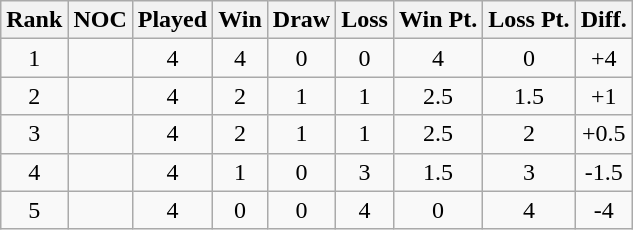<table class="wikitable sortable" style="text-align:center;">
<tr>
<th>Rank</th>
<th>NOC</th>
<th>Played</th>
<th>Win</th>
<th>Draw</th>
<th>Loss</th>
<th>Win Pt.</th>
<th>Loss Pt.</th>
<th>Diff.</th>
</tr>
<tr>
<td>1</td>
<td align="left"></td>
<td>4</td>
<td>4</td>
<td>0</td>
<td>0</td>
<td>4</td>
<td>0</td>
<td>+4</td>
</tr>
<tr>
<td>2</td>
<td align="left"></td>
<td>4</td>
<td>2</td>
<td>1</td>
<td>1</td>
<td>2.5</td>
<td>1.5</td>
<td>+1</td>
</tr>
<tr>
<td>3</td>
<td align="left"></td>
<td>4</td>
<td>2</td>
<td>1</td>
<td>1</td>
<td>2.5</td>
<td>2</td>
<td>+0.5</td>
</tr>
<tr>
<td>4</td>
<td align="left"></td>
<td>4</td>
<td>1</td>
<td>0</td>
<td>3</td>
<td>1.5</td>
<td>3</td>
<td>-1.5</td>
</tr>
<tr>
<td>5</td>
<td align="left"></td>
<td>4</td>
<td>0</td>
<td>0</td>
<td>4</td>
<td>0</td>
<td>4</td>
<td>-4</td>
</tr>
</table>
